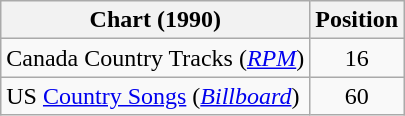<table class="wikitable sortable">
<tr>
<th scope="col">Chart (1990)</th>
<th scope="col">Position</th>
</tr>
<tr>
<td>Canada Country Tracks (<em><a href='#'>RPM</a></em>)</td>
<td align="center">16</td>
</tr>
<tr>
<td>US <a href='#'>Country Songs</a> (<em><a href='#'>Billboard</a></em>)</td>
<td align="center">60</td>
</tr>
</table>
